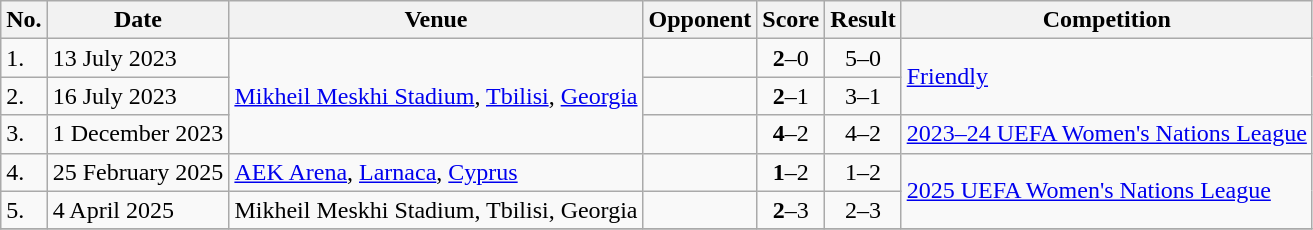<table class="wikitable">
<tr>
<th>No.</th>
<th>Date</th>
<th>Venue</th>
<th>Opponent</th>
<th>Score</th>
<th>Result</th>
<th>Competition</th>
</tr>
<tr>
<td>1.</td>
<td>13 July 2023</td>
<td rowspan=3><a href='#'>Mikheil Meskhi Stadium</a>, <a href='#'>Tbilisi</a>, <a href='#'>Georgia</a></td>
<td></td>
<td align=center><strong>2</strong>–0</td>
<td align=center>5–0</td>
<td rowspan=2><a href='#'>Friendly</a></td>
</tr>
<tr>
<td>2.</td>
<td>16 July 2023</td>
<td></td>
<td align=center><strong>2</strong>–1</td>
<td align=center>3–1</td>
</tr>
<tr>
<td>3.</td>
<td>1 December 2023</td>
<td></td>
<td align=center><strong>4</strong>–2</td>
<td align=center>4–2</td>
<td><a href='#'>2023–24 UEFA Women's Nations League</a></td>
</tr>
<tr>
<td>4.</td>
<td>25 February 2025</td>
<td><a href='#'>AEK Arena</a>, <a href='#'>Larnaca</a>, <a href='#'>Cyprus</a></td>
<td></td>
<td align=center><strong>1</strong>–2</td>
<td align=center>1–2</td>
<td rowspan=2><a href='#'>2025 UEFA Women's Nations League</a></td>
</tr>
<tr>
<td>5.</td>
<td>4 April 2025</td>
<td>Mikheil Meskhi Stadium, Tbilisi, Georgia</td>
<td></td>
<td align=center><strong>2</strong>–3</td>
<td align=center>2–3</td>
</tr>
<tr>
</tr>
</table>
